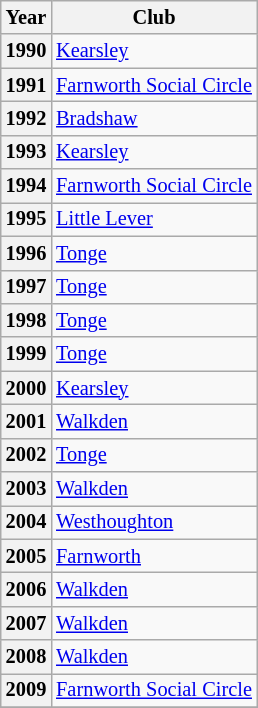<table class="wikitable" style="font-size:85%">
<tr>
<th>Year</th>
<th>Club</th>
</tr>
<tr>
<th scope="row">1990</th>
<td><a href='#'>Kearsley</a></td>
</tr>
<tr>
<th scope="row">1991</th>
<td><a href='#'>Farnworth Social Circle</a></td>
</tr>
<tr>
<th scope="row">1992</th>
<td><a href='#'>Bradshaw</a></td>
</tr>
<tr>
<th scope="row">1993</th>
<td><a href='#'>Kearsley</a></td>
</tr>
<tr>
<th scope="row">1994</th>
<td><a href='#'>Farnworth Social Circle</a></td>
</tr>
<tr>
<th scope="row">1995</th>
<td><a href='#'>Little Lever</a></td>
</tr>
<tr>
<th scope="row">1996</th>
<td><a href='#'>Tonge</a></td>
</tr>
<tr>
<th scope="row">1997</th>
<td><a href='#'>Tonge</a></td>
</tr>
<tr>
<th scope="row">1998</th>
<td><a href='#'>Tonge</a></td>
</tr>
<tr>
<th scope="row">1999</th>
<td><a href='#'>Tonge</a></td>
</tr>
<tr>
<th scope="row">2000</th>
<td><a href='#'>Kearsley</a></td>
</tr>
<tr>
<th scope="row">2001</th>
<td><a href='#'>Walkden</a></td>
</tr>
<tr>
<th scope="row">2002</th>
<td><a href='#'>Tonge</a></td>
</tr>
<tr>
<th scope="row">2003</th>
<td><a href='#'>Walkden</a></td>
</tr>
<tr>
<th scope="row">2004</th>
<td><a href='#'>Westhoughton</a></td>
</tr>
<tr>
<th scope="row">2005</th>
<td><a href='#'>Farnworth</a></td>
</tr>
<tr>
<th scope="row">2006</th>
<td><a href='#'>Walkden</a></td>
</tr>
<tr>
<th scope="row">2007</th>
<td><a href='#'>Walkden</a></td>
</tr>
<tr>
<th scope="row">2008</th>
<td><a href='#'>Walkden</a></td>
</tr>
<tr>
<th scope="row">2009</th>
<td><a href='#'>Farnworth Social Circle</a></td>
</tr>
<tr>
</tr>
</table>
